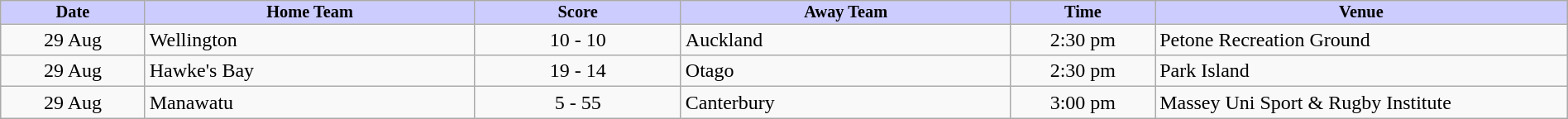<table class="wikitable" style="width:100%;">
<tr style="background:#ccf; font-size:85%; line-height:90%; text-align:center;">
<td style="width:7%; "><strong>Date</strong></td>
<td style="width:16%; "><strong>Home Team</strong></td>
<td style="width:10%; "><strong>Score</strong></td>
<td style="width:16%; "><strong>Away Team</strong></td>
<td style="width:7%; "><strong>Time</strong></td>
<td style="width:20%; "><strong>Venue</strong></td>
</tr>
<tr>
<td align=center>29 Aug</td>
<td> Wellington</td>
<td align=center>10 - 10</td>
<td> Auckland</td>
<td align=center>2:30 pm</td>
<td>Petone Recreation Ground</td>
</tr>
<tr>
<td align=center>29 Aug</td>
<td> Hawke's Bay</td>
<td align=center>19 - 14</td>
<td> Otago</td>
<td align=center>2:30 pm</td>
<td>Park Island</td>
</tr>
<tr>
<td align=center>29 Aug</td>
<td> Manawatu</td>
<td align=center>5 - 55</td>
<td> Canterbury</td>
<td align=center>3:00 pm</td>
<td>Massey Uni Sport & Rugby Institute</td>
</tr>
</table>
